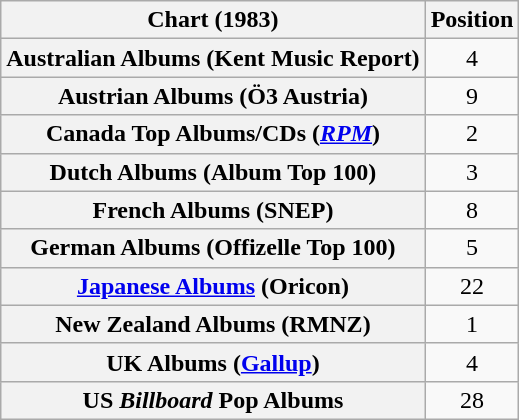<table class="wikitable sortable plainrowheaders" style="text-align:center">
<tr>
<th scope="col">Chart (1983)</th>
<th scope="col">Position</th>
</tr>
<tr>
<th scope="row">Australian Albums (Kent Music Report)</th>
<td>4</td>
</tr>
<tr>
<th scope="row">Austrian Albums (Ö3 Austria)</th>
<td>9</td>
</tr>
<tr>
<th scope="row">Canada Top Albums/CDs (<em><a href='#'>RPM</a></em>)</th>
<td>2</td>
</tr>
<tr>
<th scope="row">Dutch Albums (Album Top 100)</th>
<td>3</td>
</tr>
<tr>
<th scope="row">French Albums (SNEP)</th>
<td align="center">8</td>
</tr>
<tr>
<th scope="row">German Albums (Offizelle Top 100)</th>
<td>5</td>
</tr>
<tr>
<th scope="row"><a href='#'>Japanese Albums</a> (Oricon)</th>
<td>22</td>
</tr>
<tr>
<th scope="row">New Zealand Albums (RMNZ)</th>
<td>1</td>
</tr>
<tr>
<th scope="row">UK Albums (<a href='#'>Gallup</a>)</th>
<td>4</td>
</tr>
<tr>
<th scope="row">US <em>Billboard</em> Pop Albums</th>
<td>28</td>
</tr>
</table>
